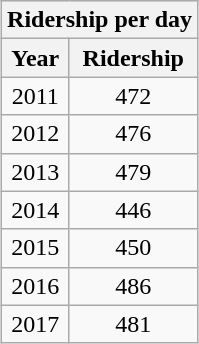<table class="wikitable" style="margin: 1em 0.2em; text-align: center;">
<tr style="background: #ddd;">
<th colspan="2">Ridership per day </th>
</tr>
<tr>
<th>Year</th>
<th>Ridership</th>
</tr>
<tr>
<td>2011</td>
<td>472</td>
</tr>
<tr>
<td>2012</td>
<td>476</td>
</tr>
<tr>
<td>2013</td>
<td>479</td>
</tr>
<tr>
<td>2014</td>
<td>446</td>
</tr>
<tr>
<td>2015</td>
<td>450</td>
</tr>
<tr>
<td>2016</td>
<td>486</td>
</tr>
<tr>
<td>2017</td>
<td>481</td>
</tr>
</table>
